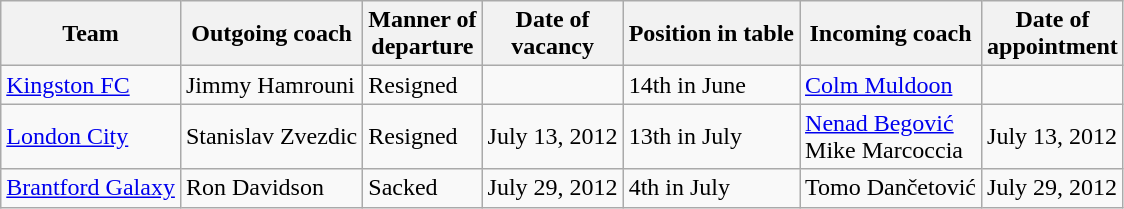<table class="wikitable sortable">
<tr>
<th>Team</th>
<th>Outgoing coach</th>
<th>Manner of <br> departure</th>
<th>Date of <br> vacancy</th>
<th>Position in table</th>
<th>Incoming coach</th>
<th>Date of <br> appointment</th>
</tr>
<tr>
<td><a href='#'>Kingston FC</a></td>
<td>Jimmy Hamrouni</td>
<td>Resigned</td>
<td></td>
<td>14th in June</td>
<td><a href='#'>Colm Muldoon</a></td>
<td></td>
</tr>
<tr>
<td><a href='#'>London City</a></td>
<td>Stanislav Zvezdic</td>
<td>Resigned</td>
<td>July 13, 2012</td>
<td>13th in July</td>
<td><a href='#'>Nenad Begović</a><br>Mike Marcoccia</td>
<td>July 13, 2012</td>
</tr>
<tr>
<td><a href='#'>Brantford Galaxy</a></td>
<td>Ron Davidson</td>
<td>Sacked</td>
<td>July 29, 2012</td>
<td>4th in July</td>
<td>Tomo Dančetović</td>
<td>July 29, 2012</td>
</tr>
</table>
